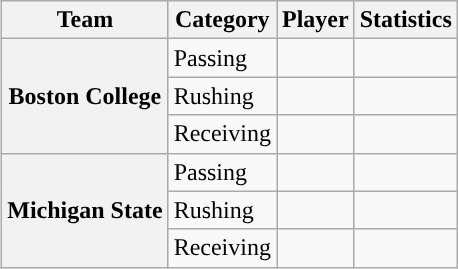<table class="wikitable" style="float:right">
<tr>
<th>Team</th>
<th>Category</th>
<th>Player</th>
<th>Statistics</th>
</tr>
<tr>
<th rowspan=3>Boston College</th>
<td>Passing</td>
<td></td>
<td></td>
</tr>
<tr>
<td>Rushing</td>
<td></td>
<td></td>
</tr>
<tr>
<td>Receiving</td>
<td></td>
<td></td>
</tr>
<tr>
<th rowspan=3>Michigan State</th>
<td>Passing</td>
<td></td>
<td></td>
</tr>
<tr>
<td>Rushing</td>
<td></td>
<td></td>
</tr>
<tr>
<td>Receiving</td>
<td></td>
<td></td>
</tr>
</table>
